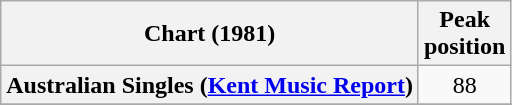<table class="wikitable sortable plainrowheaders" style="text-align:center">
<tr>
<th>Chart (1981)</th>
<th>Peak<br>position</th>
</tr>
<tr>
<th scope="row">Australian Singles (<a href='#'>Kent Music Report</a>)</th>
<td align="center">88</td>
</tr>
<tr>
</tr>
<tr>
</tr>
<tr>
</tr>
</table>
